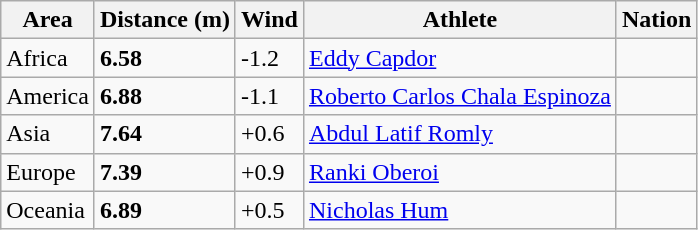<table class="wikitable">
<tr>
<th>Area</th>
<th>Distance (m)</th>
<th>Wind</th>
<th>Athlete</th>
<th>Nation</th>
</tr>
<tr>
<td>Africa</td>
<td><strong>6.58</strong></td>
<td>-1.2</td>
<td><a href='#'>Eddy Capdor</a></td>
<td></td>
</tr>
<tr>
<td>America</td>
<td><strong>6.88</strong></td>
<td>-1.1</td>
<td><a href='#'>Roberto Carlos Chala Espinoza</a></td>
<td></td>
</tr>
<tr>
<td>Asia</td>
<td><strong>7.64</strong> </td>
<td>+0.6</td>
<td><a href='#'>Abdul Latif Romly</a></td>
<td></td>
</tr>
<tr>
<td>Europe</td>
<td><strong>7.39</strong></td>
<td>+0.9</td>
<td><a href='#'>Ranki Oberoi</a></td>
<td></td>
</tr>
<tr>
<td>Oceania</td>
<td><strong>6.89</strong></td>
<td>+0.5</td>
<td><a href='#'>Nicholas Hum</a></td>
<td></td>
</tr>
</table>
